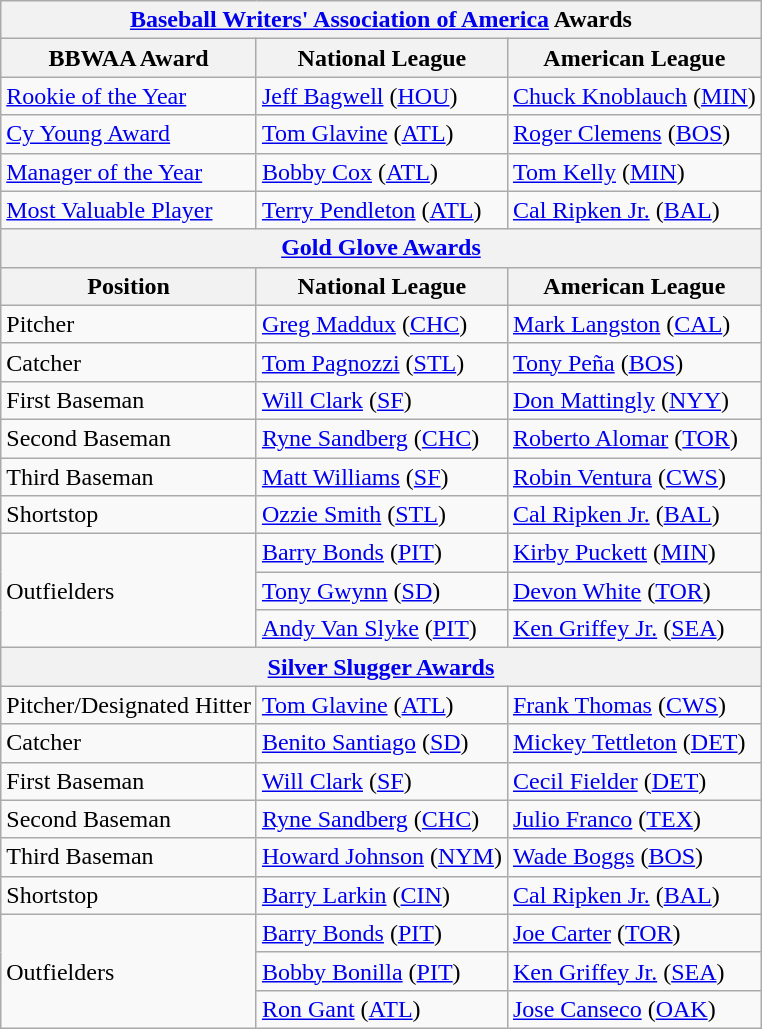<table class="wikitable">
<tr>
<th colspan="3"><a href='#'>Baseball Writers' Association of America</a> Awards</th>
</tr>
<tr>
<th>BBWAA Award</th>
<th>National League</th>
<th>American League</th>
</tr>
<tr>
<td><a href='#'>Rookie of the Year</a></td>
<td><a href='#'>Jeff Bagwell</a> (<a href='#'>HOU</a>)</td>
<td><a href='#'>Chuck Knoblauch</a> (<a href='#'>MIN</a>)</td>
</tr>
<tr>
<td><a href='#'>Cy Young Award</a></td>
<td><a href='#'>Tom Glavine</a> (<a href='#'>ATL</a>)</td>
<td><a href='#'>Roger Clemens</a> (<a href='#'>BOS</a>)</td>
</tr>
<tr>
<td><a href='#'>Manager of the Year</a></td>
<td><a href='#'>Bobby Cox</a> (<a href='#'>ATL</a>)</td>
<td><a href='#'>Tom Kelly</a> (<a href='#'>MIN</a>)</td>
</tr>
<tr>
<td><a href='#'>Most Valuable Player</a></td>
<td><a href='#'>Terry Pendleton</a> (<a href='#'>ATL</a>)</td>
<td><a href='#'>Cal Ripken Jr.</a> (<a href='#'>BAL</a>)</td>
</tr>
<tr>
<th colspan="3"><a href='#'>Gold Glove Awards</a></th>
</tr>
<tr>
<th>Position</th>
<th>National League</th>
<th>American League</th>
</tr>
<tr>
<td>Pitcher</td>
<td><a href='#'>Greg Maddux</a> (<a href='#'>CHC</a>)</td>
<td><a href='#'>Mark Langston</a> (<a href='#'>CAL</a>)</td>
</tr>
<tr>
<td>Catcher</td>
<td><a href='#'>Tom Pagnozzi</a> (<a href='#'>STL</a>)</td>
<td><a href='#'>Tony Peña</a> (<a href='#'>BOS</a>)</td>
</tr>
<tr>
<td>First Baseman</td>
<td><a href='#'>Will Clark</a> (<a href='#'>SF</a>)</td>
<td><a href='#'>Don Mattingly</a> (<a href='#'>NYY</a>)</td>
</tr>
<tr>
<td>Second Baseman</td>
<td><a href='#'>Ryne Sandberg</a> (<a href='#'>CHC</a>)</td>
<td><a href='#'>Roberto Alomar</a> (<a href='#'>TOR</a>)</td>
</tr>
<tr>
<td>Third Baseman</td>
<td><a href='#'>Matt Williams</a> (<a href='#'>SF</a>)</td>
<td><a href='#'>Robin Ventura</a> (<a href='#'>CWS</a>)</td>
</tr>
<tr>
<td>Shortstop</td>
<td><a href='#'>Ozzie Smith</a> (<a href='#'>STL</a>)</td>
<td><a href='#'>Cal Ripken Jr.</a> (<a href='#'>BAL</a>)</td>
</tr>
<tr>
<td rowspan="3">Outfielders</td>
<td><a href='#'>Barry Bonds</a> (<a href='#'>PIT</a>)</td>
<td><a href='#'>Kirby Puckett</a> (<a href='#'>MIN</a>)</td>
</tr>
<tr>
<td><a href='#'>Tony Gwynn</a> (<a href='#'>SD</a>)</td>
<td><a href='#'>Devon White</a>  (<a href='#'>TOR</a>)</td>
</tr>
<tr>
<td><a href='#'>Andy Van Slyke</a> (<a href='#'>PIT</a>)</td>
<td><a href='#'>Ken Griffey Jr.</a> (<a href='#'>SEA</a>)</td>
</tr>
<tr>
<th colspan="3"><a href='#'>Silver Slugger Awards</a></th>
</tr>
<tr>
<td>Pitcher/Designated Hitter</td>
<td><a href='#'>Tom Glavine</a> (<a href='#'>ATL</a>)</td>
<td><a href='#'>Frank Thomas</a> (<a href='#'>CWS</a>)</td>
</tr>
<tr>
<td>Catcher</td>
<td><a href='#'>Benito Santiago</a> (<a href='#'>SD</a>)</td>
<td><a href='#'>Mickey Tettleton</a> (<a href='#'>DET</a>)</td>
</tr>
<tr>
<td>First Baseman</td>
<td><a href='#'>Will Clark</a> (<a href='#'>SF</a>)</td>
<td><a href='#'>Cecil Fielder</a> (<a href='#'>DET</a>)</td>
</tr>
<tr>
<td>Second Baseman</td>
<td><a href='#'>Ryne Sandberg</a> (<a href='#'>CHC</a>)</td>
<td><a href='#'>Julio Franco</a> (<a href='#'>TEX</a>)</td>
</tr>
<tr>
<td>Third Baseman</td>
<td><a href='#'>Howard Johnson</a> (<a href='#'>NYM</a>)</td>
<td><a href='#'>Wade Boggs</a> (<a href='#'>BOS</a>)</td>
</tr>
<tr>
<td>Shortstop</td>
<td><a href='#'>Barry Larkin</a> (<a href='#'>CIN</a>)</td>
<td><a href='#'>Cal Ripken Jr.</a> (<a href='#'>BAL</a>)</td>
</tr>
<tr>
<td rowspan="3">Outfielders</td>
<td><a href='#'>Barry Bonds</a> (<a href='#'>PIT</a>)</td>
<td><a href='#'>Joe Carter</a> (<a href='#'>TOR</a>)</td>
</tr>
<tr>
<td><a href='#'>Bobby Bonilla</a> (<a href='#'>PIT</a>)</td>
<td><a href='#'>Ken Griffey Jr.</a> (<a href='#'>SEA</a>)</td>
</tr>
<tr>
<td><a href='#'>Ron Gant</a> (<a href='#'>ATL</a>)</td>
<td><a href='#'>Jose Canseco</a> (<a href='#'>OAK</a>)</td>
</tr>
</table>
